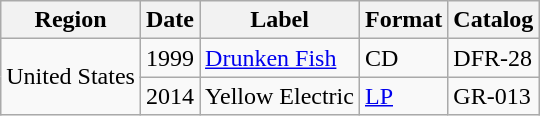<table class="wikitable">
<tr>
<th>Region</th>
<th>Date</th>
<th>Label</th>
<th>Format</th>
<th>Catalog</th>
</tr>
<tr>
<td rowspan="2">United States</td>
<td>1999</td>
<td><a href='#'>Drunken Fish</a></td>
<td>CD</td>
<td>DFR-28</td>
</tr>
<tr>
<td>2014</td>
<td>Yellow Electric</td>
<td><a href='#'>LP</a></td>
<td>GR-013</td>
</tr>
</table>
